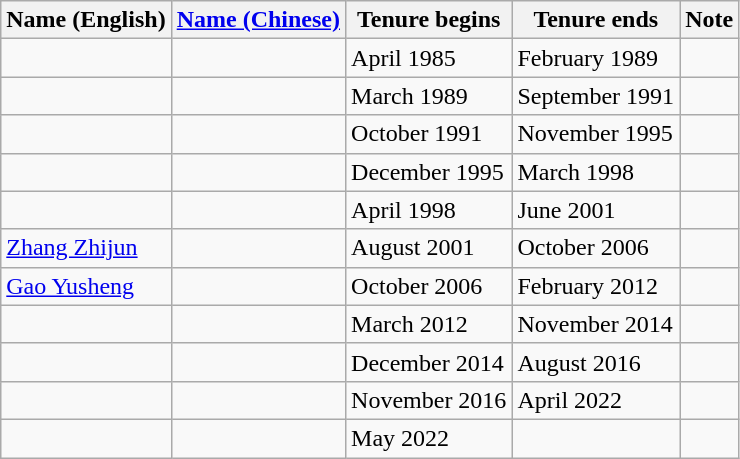<table class="wikitable">
<tr>
<th>Name (English)</th>
<th><a href='#'>Name (Chinese)</a></th>
<th>Tenure begins</th>
<th>Tenure ends</th>
<th>Note</th>
</tr>
<tr>
<td></td>
<td></td>
<td>April 1985</td>
<td>February 1989</td>
<td></td>
</tr>
<tr>
<td></td>
<td></td>
<td>March 1989</td>
<td>September 1991</td>
<td></td>
</tr>
<tr>
<td></td>
<td></td>
<td>October 1991</td>
<td>November 1995</td>
<td></td>
</tr>
<tr>
<td></td>
<td></td>
<td>December 1995</td>
<td>March 1998</td>
<td></td>
</tr>
<tr>
<td></td>
<td></td>
<td>April 1998</td>
<td>June 2001</td>
<td></td>
</tr>
<tr>
<td><a href='#'>Zhang Zhijun</a></td>
<td></td>
<td>August 2001</td>
<td>October 2006</td>
<td></td>
</tr>
<tr>
<td><a href='#'>Gao Yusheng</a></td>
<td></td>
<td>October 2006</td>
<td>February 2012</td>
<td></td>
</tr>
<tr>
<td></td>
<td></td>
<td>March 2012</td>
<td>November 2014</td>
<td></td>
</tr>
<tr>
<td></td>
<td></td>
<td>December 2014</td>
<td>August 2016</td>
<td></td>
</tr>
<tr>
<td></td>
<td></td>
<td>November 2016</td>
<td>April 2022</td>
<td></td>
</tr>
<tr>
<td></td>
<td></td>
<td>May 2022</td>
<td></td>
<td></td>
</tr>
</table>
